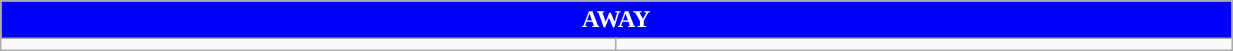<table class="wikitable collapsible collapsed" style="width:65%">
<tr>
<th colspan=7 ! style="color:white; background:blue">AWAY</th>
</tr>
<tr>
<td></td>
<td></td>
</tr>
</table>
